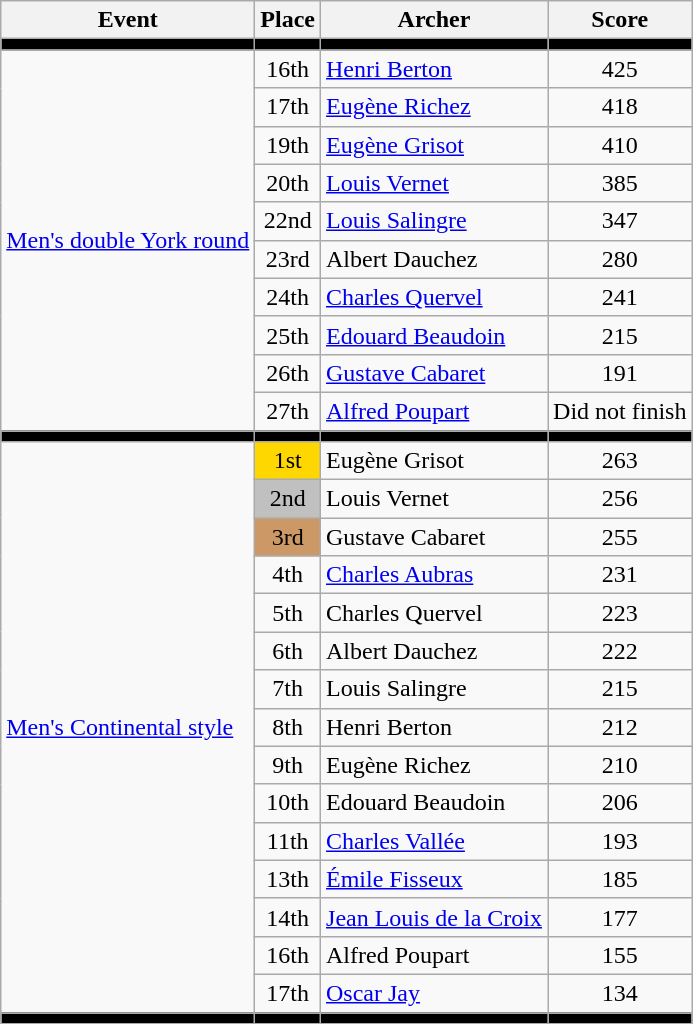<table class=wikitable>
<tr>
<th>Event</th>
<th>Place</th>
<th>Archer</th>
<th>Score</th>
</tr>
<tr bgcolor=black>
<td></td>
<td></td>
<td></td>
<td></td>
</tr>
<tr>
<td rowspan=10><a href='#'>Men's double York round</a></td>
<td align=center>16th</td>
<td><a href='#'>Henri Berton</a></td>
<td align=center>425</td>
</tr>
<tr>
<td align=center>17th</td>
<td><a href='#'>Eugène Richez</a></td>
<td align=center>418</td>
</tr>
<tr>
<td align=center>19th</td>
<td><a href='#'>Eugène Grisot</a></td>
<td align=center>410</td>
</tr>
<tr>
<td align=center>20th</td>
<td><a href='#'>Louis Vernet</a></td>
<td align=center>385</td>
</tr>
<tr>
<td align=center>22nd</td>
<td><a href='#'>Louis Salingre</a></td>
<td align=center>347</td>
</tr>
<tr>
<td align=center>23rd</td>
<td>Albert Dauchez</td>
<td align=center>280</td>
</tr>
<tr>
<td align=center>24th</td>
<td><a href='#'>Charles Quervel</a></td>
<td align=center>241</td>
</tr>
<tr>
<td align=center>25th</td>
<td><a href='#'>Edouard Beaudoin</a></td>
<td align=center>215</td>
</tr>
<tr>
<td align=center>26th</td>
<td><a href='#'>Gustave Cabaret</a></td>
<td align=center>191</td>
</tr>
<tr>
<td align=center>27th</td>
<td><a href='#'>Alfred Poupart</a></td>
<td align=center>Did not finish</td>
</tr>
<tr bgcolor=black>
<td></td>
<td></td>
<td></td>
<td></td>
</tr>
<tr>
<td rowspan=15><a href='#'>Men's Continental style</a></td>
<td bgcolor=gold align=center>1st</td>
<td>Eugène Grisot</td>
<td align=center>263</td>
</tr>
<tr>
<td bgcolor=silver align=center>2nd</td>
<td>Louis Vernet</td>
<td align=center>256</td>
</tr>
<tr>
<td bgcolor=cc9966 align=center>3rd</td>
<td>Gustave Cabaret</td>
<td align=center>255</td>
</tr>
<tr>
<td align=center>4th</td>
<td><a href='#'>Charles Aubras</a></td>
<td align=center>231</td>
</tr>
<tr>
<td align=center>5th</td>
<td>Charles Quervel</td>
<td align=center>223</td>
</tr>
<tr>
<td align=center>6th</td>
<td>Albert Dauchez</td>
<td align=center>222</td>
</tr>
<tr>
<td align=center>7th</td>
<td>Louis Salingre</td>
<td align=center>215</td>
</tr>
<tr>
<td align=center>8th</td>
<td>Henri Berton</td>
<td align=center>212</td>
</tr>
<tr>
<td align=center>9th</td>
<td>Eugène Richez</td>
<td align=center>210</td>
</tr>
<tr>
<td align=center>10th</td>
<td>Edouard Beaudoin</td>
<td align=center>206</td>
</tr>
<tr>
<td align=center>11th</td>
<td><a href='#'>Charles Vallée</a></td>
<td align=center>193</td>
</tr>
<tr>
<td align=center>13th</td>
<td><a href='#'>Émile Fisseux</a></td>
<td align=center>185</td>
</tr>
<tr>
<td align=center>14th</td>
<td><a href='#'>Jean Louis de la Croix</a></td>
<td align=center>177</td>
</tr>
<tr>
<td align=center>16th</td>
<td>Alfred Poupart</td>
<td align=center>155</td>
</tr>
<tr>
<td align=center>17th</td>
<td><a href='#'>Oscar Jay</a></td>
<td align=center>134</td>
</tr>
<tr bgcolor=black>
<td></td>
<td></td>
<td></td>
<td></td>
</tr>
</table>
